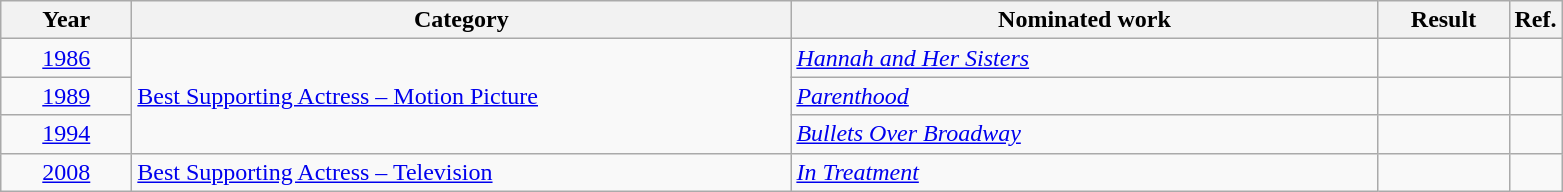<table class=wikitable>
<tr>
<th scope="col" style="width:5em;">Year</th>
<th scope="col" style="width:27em;">Category</th>
<th scope="col" style="width:24em;">Nominated work</th>
<th scope="col" style="width:5em;">Result</th>
<th>Ref.</th>
</tr>
<tr>
<td style="text-align:center;"><a href='#'>1986</a></td>
<td rowspan=3><a href='#'>Best Supporting Actress – Motion Picture</a></td>
<td><em><a href='#'>Hannah and Her Sisters</a></em></td>
<td></td>
<td style="text-align:center;"></td>
</tr>
<tr>
<td style="text-align:center;"><a href='#'>1989</a></td>
<td><em><a href='#'>Parenthood</a></em></td>
<td></td>
<td style="text-align:center;"></td>
</tr>
<tr>
<td style="text-align:center;"><a href='#'>1994</a></td>
<td><em><a href='#'>Bullets Over Broadway</a></em></td>
<td></td>
<td style="text-align:center;"></td>
</tr>
<tr>
<td style="text-align:center;"><a href='#'>2008</a></td>
<td><a href='#'>Best Supporting Actress – Television</a></td>
<td><em><a href='#'>In Treatment</a></em></td>
<td></td>
<td style="text-align:center;"></td>
</tr>
</table>
